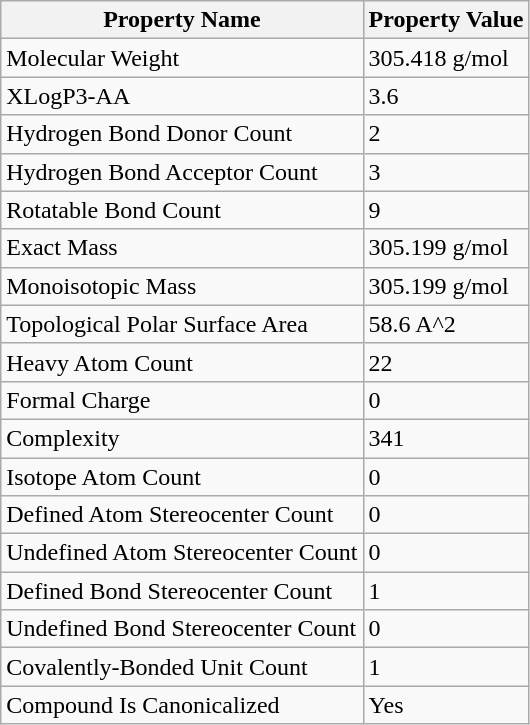<table class="wikitable">
<tr>
<th>Property Name</th>
<th>Property Value</th>
</tr>
<tr>
<td>Molecular Weight</td>
<td>305.418 g/mol</td>
</tr>
<tr>
<td>XLogP3-AA</td>
<td>3.6</td>
</tr>
<tr>
<td>Hydrogen Bond Donor Count</td>
<td>2</td>
</tr>
<tr>
<td>Hydrogen Bond Acceptor Count</td>
<td>3</td>
</tr>
<tr>
<td>Rotatable Bond Count</td>
<td>9</td>
</tr>
<tr>
<td>Exact Mass</td>
<td>305.199 g/mol</td>
</tr>
<tr>
<td>Monoisotopic Mass</td>
<td>305.199 g/mol</td>
</tr>
<tr>
<td>Topological Polar Surface Area</td>
<td>58.6 A^2</td>
</tr>
<tr>
<td>Heavy Atom Count</td>
<td>22</td>
</tr>
<tr>
<td>Formal Charge</td>
<td>0</td>
</tr>
<tr>
<td>Complexity</td>
<td>341</td>
</tr>
<tr>
<td>Isotope Atom Count</td>
<td>0</td>
</tr>
<tr>
<td>Defined Atom Stereocenter Count</td>
<td>0</td>
</tr>
<tr>
<td>Undefined Atom Stereocenter Count</td>
<td>0</td>
</tr>
<tr>
<td>Defined Bond Stereocenter Count</td>
<td>1</td>
</tr>
<tr>
<td>Undefined Bond Stereocenter Count</td>
<td>0</td>
</tr>
<tr>
<td>Covalently-Bonded Unit Count</td>
<td>1</td>
</tr>
<tr>
<td>Compound Is Canonicalized</td>
<td>Yes</td>
</tr>
</table>
